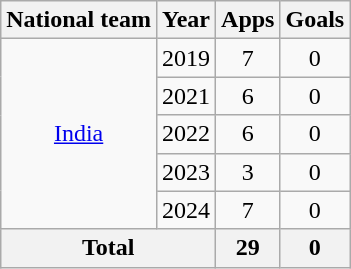<table class="wikitable" style="text-align: center;">
<tr>
<th>National team</th>
<th>Year</th>
<th>Apps</th>
<th>Goals</th>
</tr>
<tr>
<td rowspan="5"><a href='#'>India</a></td>
<td>2019</td>
<td>7</td>
<td>0</td>
</tr>
<tr>
<td>2021</td>
<td>6</td>
<td>0</td>
</tr>
<tr>
<td>2022</td>
<td>6</td>
<td>0</td>
</tr>
<tr>
<td>2023</td>
<td>3</td>
<td>0</td>
</tr>
<tr>
<td>2024</td>
<td>7</td>
<td>0</td>
</tr>
<tr>
<th colspan="2">Total</th>
<th>29</th>
<th>0</th>
</tr>
</table>
